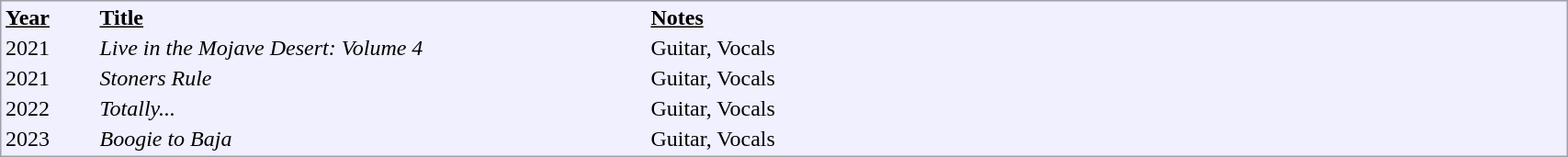<table style="border: 1px solid #a0a0aa; background-color: #f0f0ff; width: 90%; margin-left:8px;">
<tr>
<td width=5%><u><strong>Year</strong></u></td>
<td width=30%><u><strong>Title</strong></u></td>
<td width=50%><u><strong>Notes</strong></u></td>
</tr>
<tr>
<td>2021</td>
<td><em>Live in the Mojave Desert: Volume 4</em></td>
<td>Guitar, Vocals</td>
</tr>
<tr>
<td>2021</td>
<td><em>Stoners Rule</em></td>
<td>Guitar, Vocals</td>
</tr>
<tr>
<td>2022</td>
<td><em>Totally...</em></td>
<td>Guitar, Vocals</td>
</tr>
<tr>
<td>2023</td>
<td><em>Boogie to Baja</em></td>
<td>Guitar, Vocals</td>
</tr>
</table>
